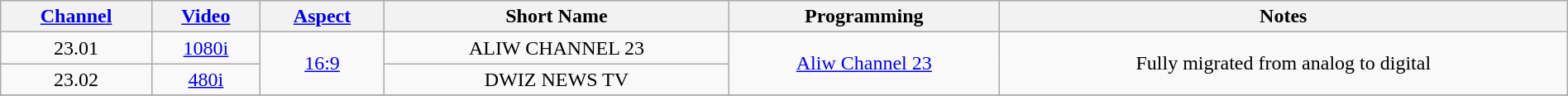<table class="wikitable" style="width:100%; text-align:center;">
<tr ABS>
<th><a href='#'>Channel</a></th>
<th><a href='#'>Video</a></th>
<th><a href='#'>Aspect</a></th>
<th>Short Name</th>
<th>Programming</th>
<th>Notes</th>
</tr>
<tr>
<td>23.01</td>
<td><a href='#'>1080i</a></td>
<td rowspan="2"><a href='#'>16:9</a></td>
<td>ALIW CHANNEL 23</td>
<td rowspan="2"><a href='#'>Aliw Channel 23</a></td>
<td rowspan="2">Fully migrated from analog to digital</td>
</tr>
<tr>
<td>23.02</td>
<td><a href='#'>480i</a></td>
<td>DWIZ NEWS TV</td>
</tr>
<tr>
</tr>
</table>
